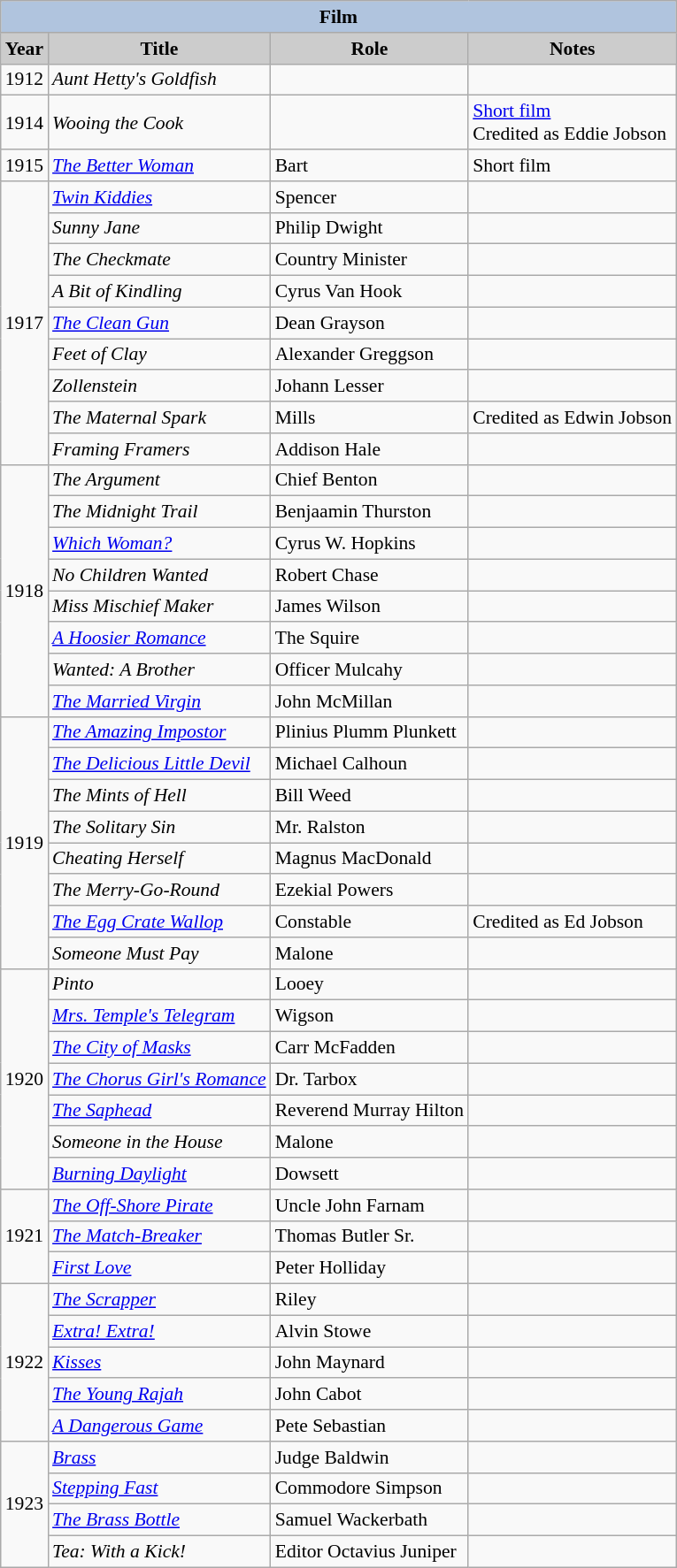<table class="wikitable" style="font-size:90%;">
<tr>
<th colspan=4 style="background:#B0C4DE;">Film</th>
</tr>
<tr align="center">
<th style="background: #CCCCCC;">Year</th>
<th style="background: #CCCCCC;">Title</th>
<th style="background: #CCCCCC;">Role</th>
<th style="background: #CCCCCC;">Notes</th>
</tr>
<tr>
<td>1912</td>
<td><em>Aunt Hetty's Goldfish</em></td>
<td></td>
<td></td>
</tr>
<tr>
<td>1914</td>
<td><em>Wooing the Cook</em></td>
<td></td>
<td><a href='#'>Short film</a><br> Credited as Eddie Jobson</td>
</tr>
<tr>
<td>1915</td>
<td><em><a href='#'>The Better Woman</a></em></td>
<td>Bart</td>
<td>Short film</td>
</tr>
<tr>
<td rowspan=9>1917</td>
<td><em><a href='#'>Twin Kiddies</a></em></td>
<td>Spencer</td>
<td></td>
</tr>
<tr>
<td><em>Sunny Jane</em></td>
<td>Philip Dwight</td>
<td></td>
</tr>
<tr>
<td><em>The Checkmate</em></td>
<td>Country Minister</td>
<td></td>
</tr>
<tr>
<td><em>A Bit of Kindling</em></td>
<td>Cyrus Van Hook</td>
<td></td>
</tr>
<tr>
<td><em><a href='#'>The Clean Gun</a></em></td>
<td>Dean Grayson</td>
<td></td>
</tr>
<tr>
<td><em>Feet of Clay</em></td>
<td>Alexander Greggson</td>
<td></td>
</tr>
<tr>
<td><em>Zollenstein</em></td>
<td>Johann Lesser</td>
<td></td>
</tr>
<tr>
<td><em>The Maternal Spark</em></td>
<td>Mills</td>
<td>Credited as Edwin Jobson</td>
</tr>
<tr>
<td><em>Framing Framers</em></td>
<td>Addison Hale</td>
<td></td>
</tr>
<tr>
<td rowspan=8>1918</td>
<td><em>The Argument</em></td>
<td>Chief Benton</td>
<td></td>
</tr>
<tr>
<td><em>The Midnight Trail</em></td>
<td>Benjaamin Thurston</td>
<td></td>
</tr>
<tr>
<td><em><a href='#'>Which Woman?</a></em></td>
<td>Cyrus W. Hopkins</td>
<td></td>
</tr>
<tr>
<td><em>No Children Wanted</em></td>
<td>Robert Chase</td>
<td></td>
</tr>
<tr>
<td><em>Miss Mischief Maker</em></td>
<td>James Wilson</td>
<td></td>
</tr>
<tr>
<td><em><a href='#'>A Hoosier Romance</a></em></td>
<td>The Squire</td>
<td></td>
</tr>
<tr>
<td><em>Wanted: A Brother</em></td>
<td>Officer Mulcahy</td>
<td></td>
</tr>
<tr>
<td><em><a href='#'>The Married Virgin</a></em></td>
<td>John McMillan</td>
<td></td>
</tr>
<tr>
<td rowspan=8>1919</td>
<td><em><a href='#'>The Amazing Impostor</a></em></td>
<td>Plinius Plumm Plunkett</td>
<td></td>
</tr>
<tr>
<td><em><a href='#'>The Delicious Little Devil</a></em></td>
<td>Michael Calhoun</td>
<td></td>
</tr>
<tr>
<td><em>The Mints of Hell</em></td>
<td>Bill Weed</td>
<td></td>
</tr>
<tr>
<td><em>The Solitary Sin</em></td>
<td>Mr. Ralston</td>
<td></td>
</tr>
<tr>
<td><em>Cheating Herself</em></td>
<td>Magnus MacDonald</td>
<td></td>
</tr>
<tr>
<td><em>The Merry-Go-Round</em></td>
<td>Ezekial Powers</td>
<td></td>
</tr>
<tr>
<td><em><a href='#'>The Egg Crate Wallop</a></em></td>
<td>Constable</td>
<td>Credited as Ed Jobson</td>
</tr>
<tr>
<td><em>Someone Must Pay</em></td>
<td>Malone</td>
<td></td>
</tr>
<tr>
<td rowspan=7>1920</td>
<td><em>Pinto</em></td>
<td>Looey</td>
<td></td>
</tr>
<tr>
<td><em><a href='#'>Mrs. Temple's Telegram</a></em></td>
<td>Wigson</td>
<td></td>
</tr>
<tr>
<td><em><a href='#'>The City of Masks</a></em></td>
<td>Carr McFadden</td>
<td></td>
</tr>
<tr>
<td><em><a href='#'>The Chorus Girl's Romance</a></em></td>
<td>Dr. Tarbox</td>
<td></td>
</tr>
<tr>
<td><em><a href='#'>The Saphead</a></em></td>
<td>Reverend Murray Hilton</td>
<td></td>
</tr>
<tr>
<td><em>Someone in the House</em></td>
<td>Malone</td>
<td></td>
</tr>
<tr>
<td><em><a href='#'>Burning Daylight</a></em></td>
<td>Dowsett</td>
<td></td>
</tr>
<tr>
<td rowspan=3>1921</td>
<td><em><a href='#'>The Off-Shore Pirate</a></em></td>
<td>Uncle John Farnam</td>
<td></td>
</tr>
<tr>
<td><em><a href='#'>The Match-Breaker</a></em></td>
<td>Thomas Butler Sr.</td>
<td></td>
</tr>
<tr>
<td><em><a href='#'>First Love</a></em></td>
<td>Peter Holliday</td>
<td></td>
</tr>
<tr>
<td rowspan=5>1922</td>
<td><em><a href='#'>The Scrapper</a></em></td>
<td>Riley</td>
<td></td>
</tr>
<tr>
<td><em><a href='#'>Extra! Extra!</a></em></td>
<td>Alvin Stowe</td>
<td></td>
</tr>
<tr>
<td><em><a href='#'>Kisses</a></em></td>
<td>John Maynard</td>
<td></td>
</tr>
<tr>
<td><em><a href='#'>The Young Rajah</a></em></td>
<td>John Cabot</td>
<td></td>
</tr>
<tr>
<td><em><a href='#'>A Dangerous Game</a></em></td>
<td>Pete Sebastian</td>
<td></td>
</tr>
<tr>
<td rowspan=4>1923</td>
<td><em><a href='#'>Brass</a></em></td>
<td>Judge Baldwin</td>
<td></td>
</tr>
<tr>
<td><em><a href='#'>Stepping Fast</a></em></td>
<td>Commodore Simpson</td>
<td></td>
</tr>
<tr>
<td><em><a href='#'>The Brass Bottle</a></em></td>
<td>Samuel Wackerbath</td>
<td></td>
</tr>
<tr>
<td><em>Tea: With a Kick!</em></td>
<td>Editor Octavius Juniper</td>
<td></td>
</tr>
</table>
